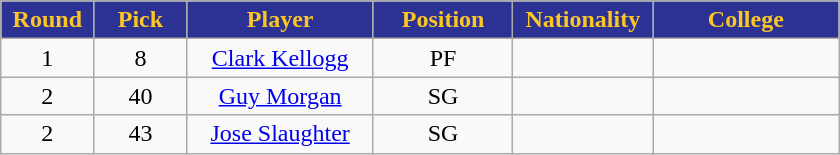<table class="wikitable sortable sortable">
<tr>
<th style="background:#2C3294; color:#fcc624" width="10%">Round</th>
<th style="background:#2C3294; color:#fcc624" width="10%">Pick</th>
<th style="background:#2C3294; color:#fcc624" width="20%">Player</th>
<th style="background:#2C3294; color:#fcc624" width="15%">Position</th>
<th style="background:#2C3294; color:#fcc624" width="15%">Nationality</th>
<th style="background:#2C3294; color:#fcc624" width="20%">College</th>
</tr>
<tr style="text-align: center">
<td>1</td>
<td>8</td>
<td><a href='#'>Clark Kellogg</a></td>
<td>PF</td>
<td></td>
<td></td>
</tr>
<tr style="text-align: center">
<td>2</td>
<td>40</td>
<td><a href='#'>Guy Morgan</a></td>
<td>SG</td>
<td></td>
<td></td>
</tr>
<tr style="text-align: center">
<td>2</td>
<td>43</td>
<td><a href='#'>Jose Slaughter</a></td>
<td>SG</td>
<td></td>
<td></td>
</tr>
</table>
